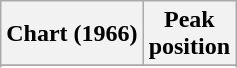<table class="wikitable sortable plainrowheaders" style="text-align:center">
<tr>
<th scope="col">Chart (1966)</th>
<th scope="col">Peak<br> position</th>
</tr>
<tr>
</tr>
<tr>
</tr>
<tr>
</tr>
</table>
